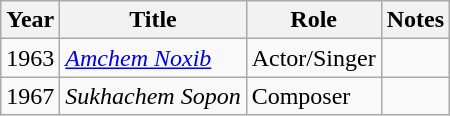<table class="wikitable sortable">
<tr>
<th>Year</th>
<th>Title</th>
<th>Role</th>
<th>Notes</th>
</tr>
<tr>
<td>1963</td>
<td><em><a href='#'>Amchem Noxib</a></em></td>
<td>Actor/Singer</td>
<td></td>
</tr>
<tr>
<td>1967</td>
<td><em>Sukhachem Sopon</em></td>
<td>Composer</td>
<td></td>
</tr>
</table>
